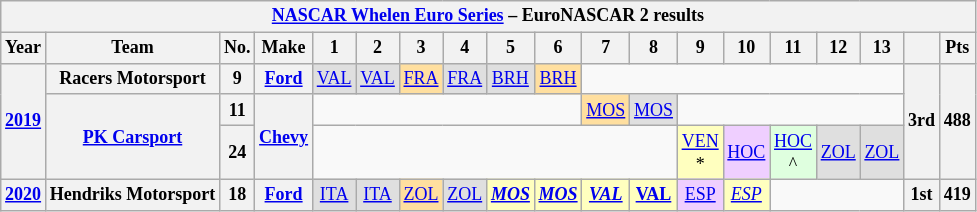<table class="wikitable" style="text-align:center; font-size:75%">
<tr>
<th colspan="20"><a href='#'>NASCAR Whelen Euro Series</a> – EuroNASCAR 2 results</th>
</tr>
<tr>
<th>Year</th>
<th>Team</th>
<th>No.</th>
<th>Make</th>
<th>1</th>
<th>2</th>
<th>3</th>
<th>4</th>
<th>5</th>
<th>6</th>
<th>7</th>
<th>8</th>
<th>9</th>
<th>10</th>
<th>11</th>
<th>12</th>
<th>13</th>
<th></th>
<th>Pts</th>
</tr>
<tr>
<th rowspan=3><a href='#'>2019</a></th>
<th>Racers Motorsport</th>
<th>9</th>
<th><a href='#'>Ford</a></th>
<td style="background-color:#DFDFDF"><a href='#'>VAL</a><br></td>
<td style="background-color:#DFDFDF"><a href='#'>VAL</a><br></td>
<td style="background-color:#FFDF9F"><a href='#'>FRA</a><br></td>
<td style="background-color:#DFDFDF"><a href='#'>FRA</a><br></td>
<td style="background-color:#DFDFDF"><a href='#'>BRH</a><br></td>
<td style="background-color:#FFDF9F"><a href='#'>BRH</a><br></td>
<td colspan=7></td>
<th rowspan=3>3rd</th>
<th rowspan=3>488</th>
</tr>
<tr>
<th rowspan=2><a href='#'>PK Carsport</a></th>
<th>11</th>
<th rowspan=2><a href='#'>Chevy</a></th>
<td colspan=6></td>
<td style="background-color:#FFDF9F"><a href='#'>MOS</a><br></td>
<td style="background-color:#DFDFDF"><a href='#'>MOS</a><br></td>
<td colspan=5></td>
</tr>
<tr>
<th>24</th>
<td colspan=8></td>
<td style="background-color:#FFFFBF"><a href='#'>VEN</a><br>*</td>
<td style="background-color:#EFCFFF;"><a href='#'>HOC</a><br></td>
<td style="background-color:#DFFFDF;"><a href='#'>HOC</a><br>^</td>
<td style="background-color:#DFDFDF"><a href='#'>ZOL</a><br></td>
<td style="background-color:#DFDFDF"><a href='#'>ZOL</a><br></td>
</tr>
<tr>
<th><a href='#'>2020</a></th>
<th nowrap>Hendriks Motorsport</th>
<th>18</th>
<th><a href='#'>Ford</a></th>
<td style="background-color:#DFDFDF"><a href='#'>ITA</a><br></td>
<td style="background-color:#DFDFDF"><a href='#'>ITA</a><br></td>
<td style="background-color:#FFDF9F"><a href='#'>ZOL</a><br></td>
<td style="background-color:#DFDFDF"><a href='#'>ZOL</a><br></td>
<td style="background-color:#FFFFBF"><strong><em><a href='#'>MOS</a></em></strong><br></td>
<td style="background-color:#FFFFBF"><strong><em><a href='#'>MOS</a></em></strong><br></td>
<td style="background-color:#FFFFBF"><strong><em><a href='#'>VAL</a></em></strong><br></td>
<td style="background-color:#FFFFBF"><strong><a href='#'>VAL</a></strong><br></td>
<td style="background-color:#EFCFFF"><a href='#'>ESP</a><br></td>
<td style="background-color:#FFFFBF"><em><a href='#'>ESP</a></em><br></td>
<td colspan=3></td>
<th>1st</th>
<th>419</th>
</tr>
</table>
